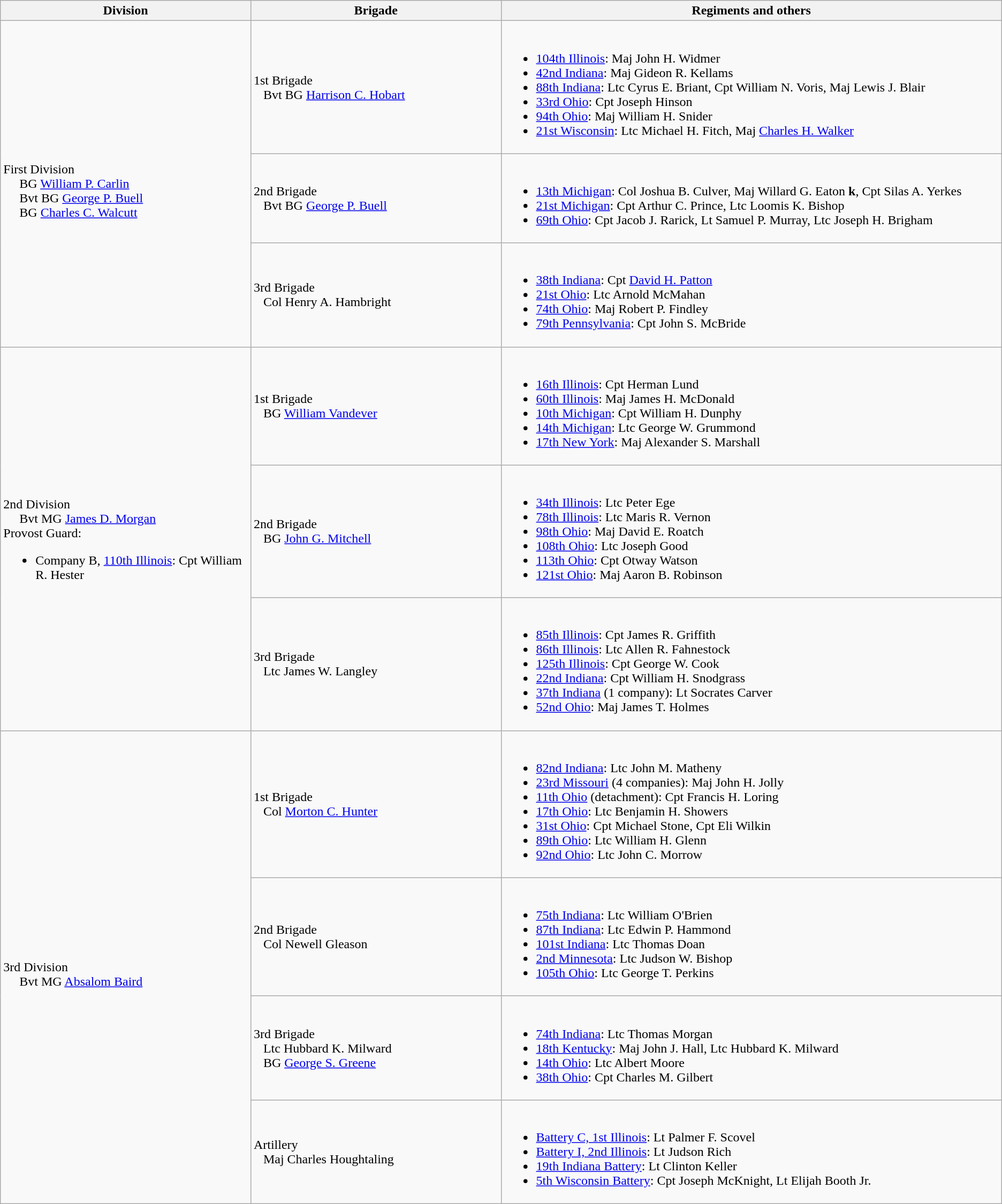<table class="wikitable">
<tr>
<th width=25%>Division</th>
<th width=25%>Brigade</th>
<th>Regiments and others</th>
</tr>
<tr>
<td rowspan=3><br>First Division
<br>    
BG <a href='#'>William P. Carlin</a><br>    
Bvt BG <a href='#'>George P. Buell</a><br>    
BG <a href='#'>Charles C. Walcutt</a></td>
<td>1st Brigade<br>  
Bvt BG <a href='#'>Harrison C. Hobart</a></td>
<td><br><ul><li><a href='#'>104th Illinois</a>: Maj John H. Widmer</li><li><a href='#'>42nd Indiana</a>: Maj Gideon R. Kellams</li><li><a href='#'>88th Indiana</a>: Ltc Cyrus E. Briant, Cpt William N. Voris, Maj Lewis J. Blair</li><li><a href='#'>33rd Ohio</a>: Cpt Joseph Hinson</li><li><a href='#'>94th Ohio</a>: Maj William H. Snider</li><li><a href='#'>21st Wisconsin</a>: Ltc Michael H. Fitch, Maj <a href='#'>Charles H. Walker</a></li></ul></td>
</tr>
<tr>
<td>2nd Brigade<br>  
Bvt BG <a href='#'>George P. Buell</a></td>
<td><br><ul><li><a href='#'>13th Michigan</a>: Col Joshua B. Culver, Maj Willard G. Eaton <strong>k</strong>, Cpt Silas A. Yerkes</li><li><a href='#'>21st Michigan</a>: Cpt Arthur C. Prince, Ltc Loomis K. Bishop</li><li><a href='#'>69th Ohio</a>: Cpt Jacob J. Rarick, Lt Samuel P. Murray, Ltc Joseph H. Brigham</li></ul></td>
</tr>
<tr>
<td>3rd Brigade<br>  
Col Henry A. Hambright</td>
<td><br><ul><li><a href='#'>38th Indiana</a>: Cpt <a href='#'>David H. Patton</a></li><li><a href='#'>21st Ohio</a>: Ltc Arnold McMahan</li><li><a href='#'>74th Ohio</a>: Maj Robert P. Findley</li><li><a href='#'>79th Pennsylvania</a>: Cpt John S. McBride</li></ul></td>
</tr>
<tr>
<td rowspan=3><br>2nd Division
<br>    
Bvt MG <a href='#'>James D. Morgan</a><br>
Provost Guard:<ul><li>Company B, <a href='#'>110th Illinois</a>: Cpt William R. Hester</li></ul></td>
<td>1st Brigade<br>  
BG <a href='#'>William Vandever</a></td>
<td><br><ul><li><a href='#'>16th Illinois</a>: Cpt Herman Lund</li><li><a href='#'>60th Illinois</a>: Maj James H. McDonald</li><li><a href='#'>10th Michigan</a>: Cpt William H. Dunphy</li><li><a href='#'>14th Michigan</a>: Ltc George W. Grummond</li><li><a href='#'>17th New York</a>: Maj Alexander S. Marshall</li></ul></td>
</tr>
<tr>
<td>2nd Brigade<br>  
BG <a href='#'>John G. Mitchell</a></td>
<td><br><ul><li><a href='#'>34th Illinois</a>: Ltc Peter Ege</li><li><a href='#'>78th Illinois</a>: Ltc Maris R. Vernon</li><li><a href='#'>98th Ohio</a>: Maj David E. Roatch</li><li><a href='#'>108th Ohio</a>: Ltc Joseph Good</li><li><a href='#'>113th Ohio</a>: Cpt Otway Watson</li><li><a href='#'>121st Ohio</a>: Maj Aaron B. Robinson</li></ul></td>
</tr>
<tr>
<td>3rd Brigade<br>  
Ltc James W. Langley</td>
<td><br><ul><li><a href='#'>85th Illinois</a>: Cpt James R. Griffith</li><li><a href='#'>86th Illinois</a>: Ltc Allen R. Fahnestock</li><li><a href='#'>125th Illinois</a>: Cpt George W. Cook</li><li><a href='#'>22nd Indiana</a>: Cpt William H. Snodgrass</li><li><a href='#'>37th Indiana</a> (1 company): Lt Socrates Carver</li><li><a href='#'>52nd Ohio</a>: Maj James T. Holmes</li></ul></td>
</tr>
<tr>
<td rowspan=4><br>3rd Division
<br>    
Bvt MG <a href='#'>Absalom Baird</a></td>
<td>1st Brigade<br>  
Col <a href='#'>Morton C. Hunter</a></td>
<td><br><ul><li><a href='#'>82nd Indiana</a>: Ltc John M. Matheny</li><li><a href='#'>23rd Missouri</a> (4 companies): Maj John H. Jolly</li><li><a href='#'>11th Ohio</a> (detachment): Cpt Francis H. Loring</li><li><a href='#'>17th Ohio</a>: Ltc Benjamin H. Showers</li><li><a href='#'>31st Ohio</a>: Cpt Michael Stone, Cpt Eli Wilkin</li><li><a href='#'>89th Ohio</a>: Ltc William H. Glenn</li><li><a href='#'>92nd Ohio</a>: Ltc John C. Morrow</li></ul></td>
</tr>
<tr>
<td>2nd Brigade<br>  
Col Newell Gleason</td>
<td><br><ul><li><a href='#'>75th Indiana</a>: Ltc William O'Brien</li><li><a href='#'>87th Indiana</a>: Ltc Edwin P. Hammond</li><li><a href='#'>101st Indiana</a>: Ltc Thomas Doan</li><li><a href='#'>2nd Minnesota</a>: Ltc Judson W. Bishop</li><li><a href='#'>105th Ohio</a>: Ltc George T. Perkins</li></ul></td>
</tr>
<tr>
<td>3rd Brigade<br>  
Ltc Hubbard K. Milward<br>  
BG <a href='#'>George S. Greene</a></td>
<td><br><ul><li><a href='#'>74th Indiana</a>: Ltc Thomas Morgan</li><li><a href='#'>18th Kentucky</a>: Maj John J. Hall, Ltc Hubbard K. Milward</li><li><a href='#'>14th Ohio</a>: Ltc Albert Moore</li><li><a href='#'>38th Ohio</a>: Cpt Charles M. Gilbert</li></ul></td>
</tr>
<tr>
<td>Artillery<br>  
Maj Charles Houghtaling</td>
<td><br><ul><li><a href='#'>Battery C, 1st Illinois</a>: Lt Palmer F. Scovel</li><li><a href='#'>Battery I, 2nd Illinois</a>: Lt Judson Rich</li><li><a href='#'>19th Indiana Battery</a>: Lt Clinton Keller</li><li><a href='#'>5th Wisconsin Battery</a>: Cpt Joseph McKnight, Lt Elijah Booth Jr.</li></ul></td>
</tr>
</table>
